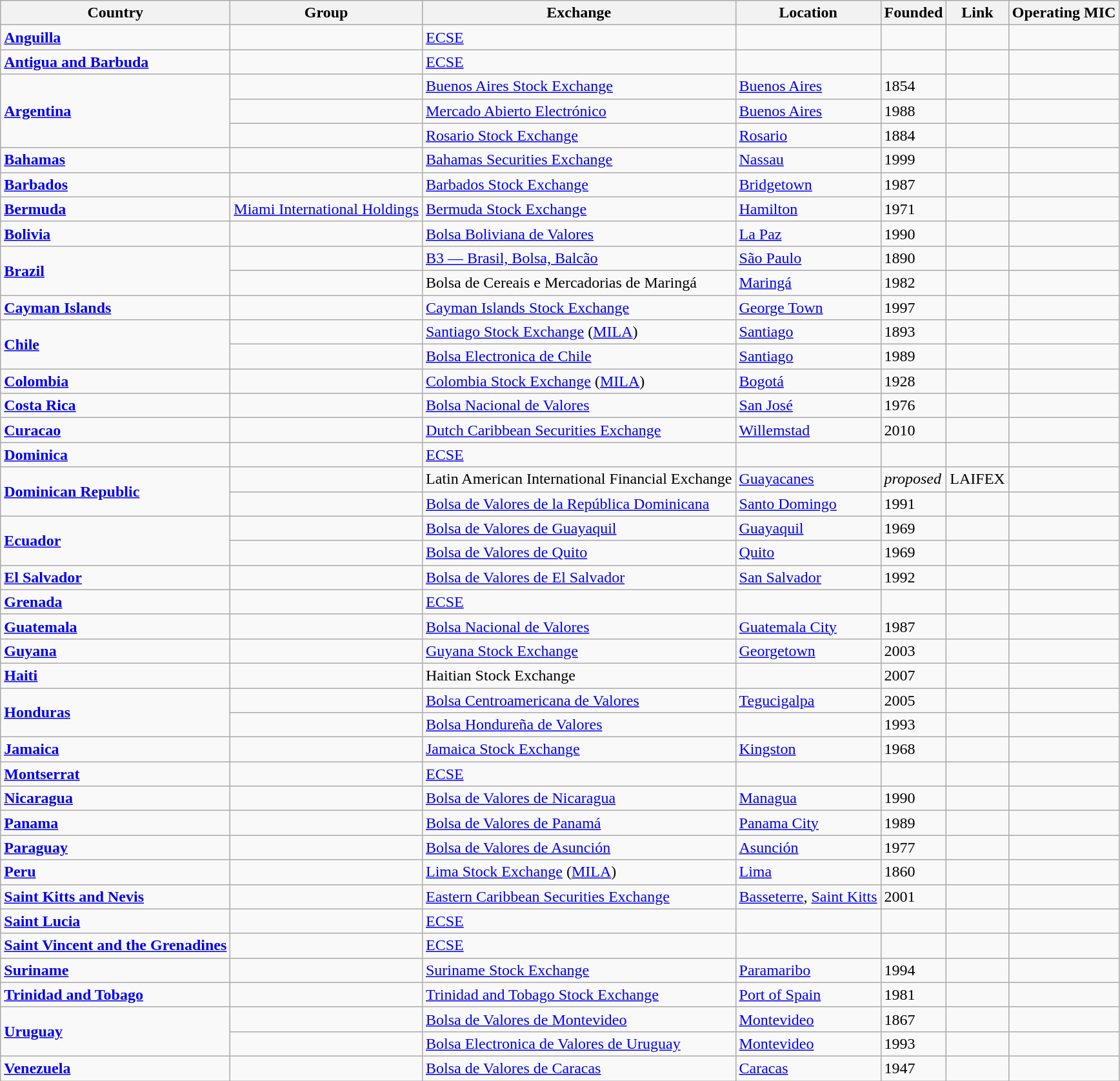<table class="wikitable sortable" id="exchanges_table">
<tr>
<th>Country</th>
<th>Group</th>
<th>Exchange</th>
<th>Location</th>
<th>Founded</th>
<th>Link</th>
<th>Operating MIC</th>
</tr>
<tr>
<td> <strong><a href='#'>Anguilla</a></strong></td>
<td></td>
<td><a href='#'>ECSE</a></td>
<td></td>
<td></td>
<td></td>
<td></td>
</tr>
<tr>
<td> <strong><a href='#'>Antigua and Barbuda</a></strong></td>
<td></td>
<td><a href='#'>ECSE</a></td>
<td></td>
<td></td>
<td></td>
<td></td>
</tr>
<tr>
<td rowspan="3"> <strong><a href='#'>Argentina</a></strong></td>
<td></td>
<td><a href='#'>Buenos Aires Stock Exchange</a></td>
<td><a href='#'>Buenos Aires</a></td>
<td>1854</td>
<td></td>
<td></td>
</tr>
<tr>
<td></td>
<td><a href='#'>Mercado Abierto Electrónico</a></td>
<td><a href='#'>Buenos Aires</a></td>
<td>1988</td>
<td></td>
<td></td>
</tr>
<tr>
<td></td>
<td><a href='#'>Rosario Stock Exchange</a></td>
<td><a href='#'>Rosario</a></td>
<td>1884</td>
<td></td>
<td></td>
</tr>
<tr>
<td> <strong><a href='#'>Bahamas</a></strong></td>
<td></td>
<td><a href='#'>Bahamas Securities Exchange</a></td>
<td><a href='#'>Nassau</a></td>
<td>1999</td>
<td></td>
<td></td>
</tr>
<tr>
<td> <strong><a href='#'>Barbados</a></strong></td>
<td></td>
<td><a href='#'>Barbados Stock Exchange</a></td>
<td><a href='#'>Bridgetown</a></td>
<td>1987</td>
<td></td>
<td></td>
</tr>
<tr>
<td> <strong><a href='#'>Bermuda</a></strong></td>
<td><a href='#'>Miami International Holdings</a></td>
<td><a href='#'>Bermuda Stock Exchange</a></td>
<td><a href='#'>Hamilton</a></td>
<td>1971</td>
<td></td>
<td></td>
</tr>
<tr>
<td> <strong><a href='#'>Bolivia</a></strong></td>
<td></td>
<td><a href='#'>Bolsa Boliviana de Valores</a></td>
<td><a href='#'>La Paz</a></td>
<td>1990</td>
<td></td>
<td></td>
</tr>
<tr>
<td rowspan="2"> <strong><a href='#'>Brazil</a></strong></td>
<td></td>
<td><a href='#'>B3 — Brasil, Bolsa, Balcão</a></td>
<td><a href='#'>São Paulo</a></td>
<td>1890</td>
<td></td>
<td></td>
</tr>
<tr>
<td></td>
<td>Bolsa de Cereais e Mercadorias de Maringá</td>
<td><a href='#'>Maringá</a></td>
<td>1982</td>
<td></td>
<td></td>
</tr>
<tr>
<td> <strong><a href='#'>Cayman Islands</a></strong></td>
<td></td>
<td><a href='#'>Cayman Islands Stock Exchange</a></td>
<td><a href='#'>George Town</a></td>
<td>1997</td>
<td></td>
<td></td>
</tr>
<tr>
<td rowspan="2"> <strong><a href='#'>Chile</a></strong></td>
<td></td>
<td><a href='#'>Santiago Stock Exchange</a> (<a href='#'>MILA</a>)</td>
<td><a href='#'>Santiago</a></td>
<td>1893</td>
<td></td>
<td></td>
</tr>
<tr>
<td></td>
<td><a href='#'>Bolsa Electronica de Chile</a></td>
<td><a href='#'>Santiago</a></td>
<td>1989</td>
<td></td>
<td></td>
</tr>
<tr>
<td> <strong><a href='#'>Colombia</a></strong></td>
<td></td>
<td><a href='#'>Colombia Stock Exchange</a> (<a href='#'>MILA</a>)</td>
<td><a href='#'>Bogotá</a></td>
<td>1928</td>
<td></td>
<td></td>
</tr>
<tr>
<td> <strong><a href='#'>Costa Rica</a></strong></td>
<td></td>
<td><a href='#'>Bolsa Nacional de Valores</a></td>
<td><a href='#'>San José</a></td>
<td>1976</td>
<td></td>
<td></td>
</tr>
<tr>
<td> <strong><a href='#'>Curacao</a></strong></td>
<td></td>
<td><a href='#'>Dutch Caribbean Securities Exchange</a></td>
<td><a href='#'>Willemstad</a></td>
<td>2010</td>
<td> </td>
<td></td>
</tr>
<tr>
<td> <strong><a href='#'>Dominica</a></strong></td>
<td></td>
<td><a href='#'>ECSE</a></td>
<td></td>
<td></td>
<td></td>
<td></td>
</tr>
<tr>
<td rowspan="2"> <strong><a href='#'>Dominican Republic</a></strong></td>
<td></td>
<td>Latin American International Financial Exchange</td>
<td><a href='#'>Guayacanes</a></td>
<td><em>proposed</em></td>
<td>LAIFEX</td>
<td></td>
</tr>
<tr>
<td></td>
<td><a href='#'>Bolsa de Valores de la República Dominicana</a></td>
<td><a href='#'>Santo Domingo</a></td>
<td>1991</td>
<td></td>
<td></td>
</tr>
<tr>
<td rowspan="2"> <strong><a href='#'>Ecuador</a></strong></td>
<td></td>
<td><a href='#'>Bolsa de Valores de Guayaquil</a></td>
<td><a href='#'>Guayaquil</a></td>
<td>1969</td>
<td></td>
<td></td>
</tr>
<tr>
<td></td>
<td><a href='#'>Bolsa de Valores de Quito</a></td>
<td><a href='#'>Quito</a></td>
<td>1969</td>
<td></td>
<td></td>
</tr>
<tr>
<td> <strong><a href='#'>El Salvador</a></strong></td>
<td></td>
<td><a href='#'>Bolsa de Valores de El Salvador</a></td>
<td><a href='#'>San Salvador</a></td>
<td>1992</td>
<td></td>
<td></td>
</tr>
<tr>
<td> <strong><a href='#'>Grenada</a></strong></td>
<td></td>
<td><a href='#'>ECSE</a></td>
<td></td>
<td></td>
<td></td>
<td></td>
</tr>
<tr>
<td> <strong><a href='#'>Guatemala</a></strong></td>
<td></td>
<td><a href='#'>Bolsa Nacional de Valores</a></td>
<td><a href='#'>Guatemala City</a></td>
<td>1987</td>
<td></td>
<td></td>
</tr>
<tr>
<td> <strong><a href='#'>Guyana</a></strong></td>
<td></td>
<td><a href='#'>Guyana Stock Exchange</a></td>
<td><a href='#'>Georgetown</a></td>
<td>2003</td>
<td></td>
<td></td>
</tr>
<tr>
<td> <strong><a href='#'>Haiti</a></strong></td>
<td></td>
<td>Haitian Stock Exchange</td>
<td></td>
<td>2007</td>
<td> </td>
<td></td>
</tr>
<tr>
<td rowspan="2"> <strong><a href='#'>Honduras</a></strong></td>
<td></td>
<td><a href='#'>Bolsa Centroamericana de Valores</a></td>
<td><a href='#'>Tegucigalpa</a></td>
<td>2005</td>
<td></td>
<td></td>
</tr>
<tr>
<td></td>
<td><a href='#'>Bolsa Hondureña de Valores</a></td>
<td></td>
<td>1993</td>
<td></td>
<td></td>
</tr>
<tr>
<td> <strong><a href='#'>Jamaica</a></strong></td>
<td></td>
<td><a href='#'>Jamaica Stock Exchange</a></td>
<td><a href='#'>Kingston</a></td>
<td>1968</td>
<td></td>
<td></td>
</tr>
<tr>
<td> <strong><a href='#'>Montserrat</a></strong></td>
<td></td>
<td><a href='#'>ECSE</a></td>
<td></td>
<td></td>
<td></td>
<td></td>
</tr>
<tr>
<td> <strong><a href='#'>Nicaragua</a></strong></td>
<td></td>
<td><a href='#'>Bolsa de Valores de Nicaragua</a></td>
<td><a href='#'>Managua</a></td>
<td>1990</td>
<td></td>
<td></td>
</tr>
<tr>
<td> <strong><a href='#'>Panama</a></strong></td>
<td></td>
<td><a href='#'>Bolsa de Valores de Panamá</a></td>
<td><a href='#'>Panama City</a></td>
<td>1989</td>
<td></td>
<td></td>
</tr>
<tr>
<td> <strong><a href='#'>Paraguay</a></strong></td>
<td></td>
<td><a href='#'>Bolsa de Valores de Asunción</a></td>
<td><a href='#'>Asunción</a></td>
<td>1977</td>
<td></td>
<td></td>
</tr>
<tr>
<td> <strong><a href='#'>Peru</a></strong></td>
<td></td>
<td><a href='#'>Lima Stock Exchange</a> (<a href='#'>MILA</a>)</td>
<td><a href='#'>Lima</a></td>
<td>1860</td>
<td></td>
<td></td>
</tr>
<tr>
<td> <strong><a href='#'>Saint Kitts and Nevis</a></strong></td>
<td></td>
<td><a href='#'>Eastern Caribbean Securities Exchange</a></td>
<td><a href='#'>Basseterre</a>, <a href='#'>Saint Kitts</a></td>
<td>2001</td>
<td></td>
<td></td>
</tr>
<tr>
<td> <strong><a href='#'>Saint Lucia</a></strong></td>
<td></td>
<td><a href='#'>ECSE</a></td>
<td></td>
<td></td>
<td></td>
<td></td>
</tr>
<tr>
<td> <strong><a href='#'>Saint Vincent and the Grenadines</a></strong></td>
<td></td>
<td><a href='#'>ECSE</a></td>
<td></td>
<td></td>
<td></td>
<td></td>
</tr>
<tr>
<td> <strong><a href='#'>Suriname</a></strong></td>
<td></td>
<td><a href='#'>Suriname Stock Exchange</a></td>
<td><a href='#'>Paramaribo</a></td>
<td>1994</td>
<td></td>
<td></td>
</tr>
<tr>
<td> <strong><a href='#'>Trinidad and Tobago</a></strong></td>
<td></td>
<td><a href='#'>Trinidad and Tobago Stock Exchange</a></td>
<td><a href='#'>Port of Spain</a></td>
<td>1981</td>
<td></td>
<td></td>
</tr>
<tr>
<td rowspan="2"> <strong><a href='#'>Uruguay</a></strong></td>
<td></td>
<td><a href='#'>Bolsa de Valores de Montevideo</a></td>
<td><a href='#'>Montevideo</a></td>
<td>1867</td>
<td></td>
<td></td>
</tr>
<tr>
<td></td>
<td><a href='#'>Bolsa Electronica de Valores de Uruguay</a></td>
<td><a href='#'>Montevideo</a></td>
<td>1993</td>
<td></td>
<td></td>
</tr>
<tr>
<td> <strong><a href='#'>Venezuela</a></strong></td>
<td></td>
<td><a href='#'>Bolsa de Valores de Caracas</a></td>
<td><a href='#'>Caracas</a></td>
<td>1947</td>
<td> </td>
<td></td>
</tr>
</table>
